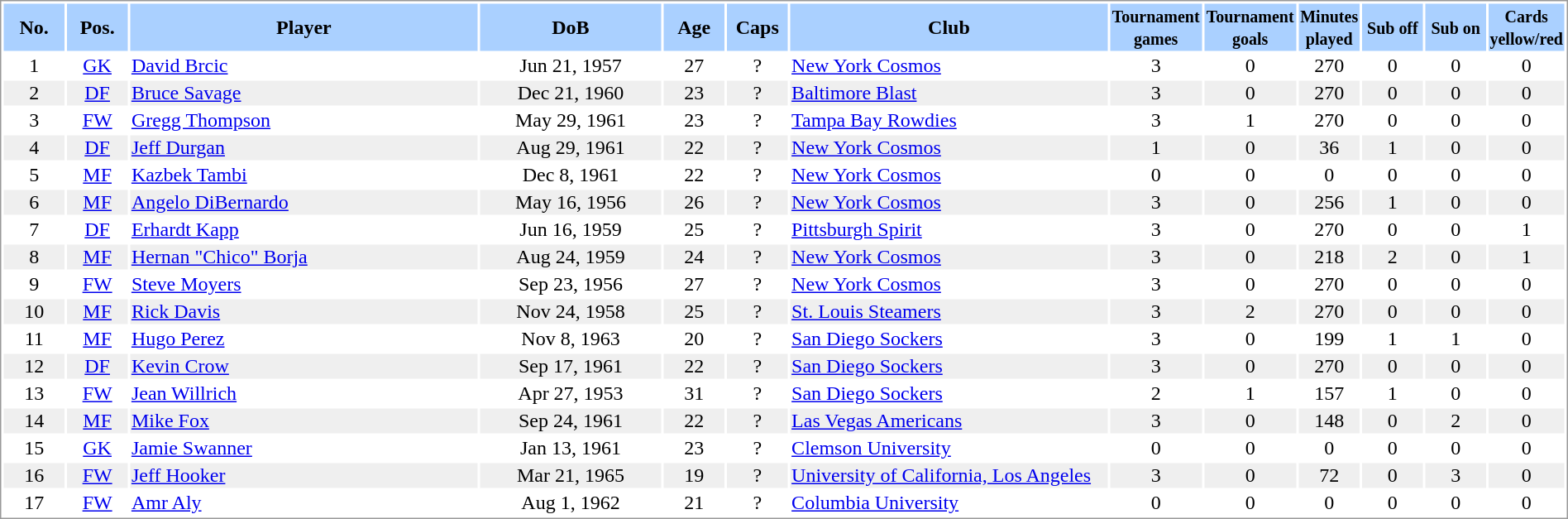<table border="0" width="100%" style="border: 1px solid #999; background-color:#FFFFFF; text-align:center">
<tr align="center" bgcolor="#AAD0FF">
<th width=4%>No.</th>
<th width=4%>Pos.</th>
<th width=23%>Player</th>
<th width=12%>DoB</th>
<th width=4%>Age</th>
<th width=4%>Caps</th>
<th width=21%>Club</th>
<th width=6%><small>Tournament<br>games</small></th>
<th width=6%><small>Tournament<br>goals</small></th>
<th width=4%><small>Minutes<br>played</small></th>
<th width=4%><small>Sub off</small></th>
<th width=4%><small>Sub on</small></th>
<th width=4%><small>Cards<br>yellow/red</small></th>
</tr>
<tr>
<td>1</td>
<td><a href='#'>GK</a></td>
<td align="left"><a href='#'>David Brcic</a></td>
<td>Jun 21, 1957</td>
<td>27</td>
<td>?</td>
<td align="left"> <a href='#'>New York Cosmos</a></td>
<td>3</td>
<td>0</td>
<td>270</td>
<td>0</td>
<td>0</td>
<td>0</td>
</tr>
<tr bgcolor="#EFEFEF">
<td>2</td>
<td><a href='#'>DF</a></td>
<td align="left"><a href='#'>Bruce Savage</a></td>
<td>Dec 21, 1960</td>
<td>23</td>
<td>?</td>
<td align="left"> <a href='#'>Baltimore Blast</a></td>
<td>3</td>
<td>0</td>
<td>270</td>
<td>0</td>
<td>0</td>
<td>0</td>
</tr>
<tr>
<td>3</td>
<td><a href='#'>FW</a></td>
<td align="left"><a href='#'>Gregg Thompson</a></td>
<td>May 29, 1961</td>
<td>23</td>
<td>?</td>
<td align="left"> <a href='#'>Tampa Bay Rowdies</a></td>
<td>3</td>
<td>1</td>
<td>270</td>
<td>0</td>
<td>0</td>
<td>0</td>
</tr>
<tr bgcolor="#EFEFEF">
<td>4</td>
<td><a href='#'>DF</a></td>
<td align="left"><a href='#'>Jeff Durgan</a></td>
<td>Aug 29, 1961</td>
<td>22</td>
<td>?</td>
<td align="left"> <a href='#'>New York Cosmos</a></td>
<td>1</td>
<td>0</td>
<td>36</td>
<td>1</td>
<td>0</td>
<td>0</td>
</tr>
<tr>
<td>5</td>
<td><a href='#'>MF</a></td>
<td align="left"><a href='#'>Kazbek Tambi</a></td>
<td>Dec 8, 1961</td>
<td>22</td>
<td>?</td>
<td align="left"> <a href='#'>New York Cosmos</a></td>
<td>0</td>
<td>0</td>
<td>0</td>
<td>0</td>
<td>0</td>
<td>0</td>
</tr>
<tr bgcolor="#EFEFEF">
<td>6</td>
<td><a href='#'>MF</a></td>
<td align="left"><a href='#'>Angelo DiBernardo</a></td>
<td>May 16, 1956</td>
<td>26</td>
<td>?</td>
<td align="left"> <a href='#'>New York Cosmos</a></td>
<td>3</td>
<td>0</td>
<td>256</td>
<td>1</td>
<td>0</td>
<td>0</td>
</tr>
<tr>
<td>7</td>
<td><a href='#'>DF</a></td>
<td align="left"><a href='#'>Erhardt Kapp</a></td>
<td>Jun 16, 1959</td>
<td>25</td>
<td>?</td>
<td align="left"> <a href='#'>Pittsburgh Spirit</a></td>
<td>3</td>
<td>0</td>
<td>270</td>
<td>0</td>
<td>0</td>
<td>1</td>
</tr>
<tr bgcolor="#EFEFEF">
<td>8</td>
<td><a href='#'>MF</a></td>
<td align="left"><a href='#'>Hernan "Chico" Borja</a></td>
<td>Aug 24, 1959</td>
<td>24</td>
<td>?</td>
<td align="left"> <a href='#'>New York Cosmos</a></td>
<td>3</td>
<td>0</td>
<td>218</td>
<td>2</td>
<td>0</td>
<td>1</td>
</tr>
<tr>
<td>9</td>
<td><a href='#'>FW</a></td>
<td align="left"><a href='#'>Steve Moyers</a></td>
<td>Sep 23, 1956</td>
<td>27</td>
<td>?</td>
<td align="left"> <a href='#'>New York Cosmos</a></td>
<td>3</td>
<td>0</td>
<td>270</td>
<td>0</td>
<td>0</td>
<td>0</td>
</tr>
<tr bgcolor="#EFEFEF">
<td>10</td>
<td><a href='#'>MF</a></td>
<td align="left"><a href='#'>Rick Davis</a></td>
<td>Nov 24, 1958</td>
<td>25</td>
<td>?</td>
<td align="left"> <a href='#'>St. Louis Steamers</a></td>
<td>3</td>
<td>2</td>
<td>270</td>
<td>0</td>
<td>0</td>
<td>0</td>
</tr>
<tr>
<td>11</td>
<td><a href='#'>MF</a></td>
<td align="left"><a href='#'>Hugo Perez</a></td>
<td>Nov 8, 1963</td>
<td>20</td>
<td>?</td>
<td align="left"> <a href='#'>San Diego Sockers</a></td>
<td>3</td>
<td>0</td>
<td>199</td>
<td>1</td>
<td>1</td>
<td>0</td>
</tr>
<tr bgcolor="#EFEFEF">
<td>12</td>
<td><a href='#'>DF</a></td>
<td align="left"><a href='#'>Kevin Crow</a></td>
<td>Sep 17, 1961</td>
<td>22</td>
<td>?</td>
<td align="left"> <a href='#'>San Diego Sockers</a></td>
<td>3</td>
<td>0</td>
<td>270</td>
<td>0</td>
<td>0</td>
<td>0</td>
</tr>
<tr>
<td>13</td>
<td><a href='#'>FW</a></td>
<td align="left"><a href='#'>Jean Willrich</a></td>
<td>Apr 27, 1953</td>
<td>31</td>
<td>?</td>
<td align="left"> <a href='#'>San Diego Sockers</a></td>
<td>2</td>
<td>1</td>
<td>157</td>
<td>1</td>
<td>0</td>
<td>0</td>
</tr>
<tr bgcolor="#EFEFEF">
<td>14</td>
<td><a href='#'>MF</a></td>
<td align="left"><a href='#'>Mike Fox</a></td>
<td>Sep 24, 1961</td>
<td>22</td>
<td>?</td>
<td align="left"> <a href='#'>Las Vegas Americans</a></td>
<td>3</td>
<td>0</td>
<td>148</td>
<td>0</td>
<td>2</td>
<td>0</td>
</tr>
<tr>
<td>15</td>
<td><a href='#'>GK</a></td>
<td align="left"><a href='#'>Jamie Swanner</a></td>
<td>Jan 13, 1961</td>
<td>23</td>
<td>?</td>
<td align="left"> <a href='#'>Clemson University</a></td>
<td>0</td>
<td>0</td>
<td>0</td>
<td>0</td>
<td>0</td>
<td>0</td>
</tr>
<tr bgcolor="#EFEFEF">
<td>16</td>
<td><a href='#'>FW</a></td>
<td align="left"><a href='#'>Jeff Hooker</a></td>
<td>Mar 21, 1965</td>
<td>19</td>
<td>?</td>
<td align="left"> <a href='#'>University of California, Los Angeles</a></td>
<td>3</td>
<td>0</td>
<td>72</td>
<td>0</td>
<td>3</td>
<td>0</td>
</tr>
<tr>
<td>17</td>
<td><a href='#'>FW</a></td>
<td align="left"><a href='#'>Amr Aly</a></td>
<td>Aug 1, 1962</td>
<td>21</td>
<td>?</td>
<td align="left"> <a href='#'>Columbia University</a></td>
<td>0</td>
<td>0</td>
<td>0</td>
<td>0</td>
<td>0</td>
<td>0</td>
</tr>
</table>
